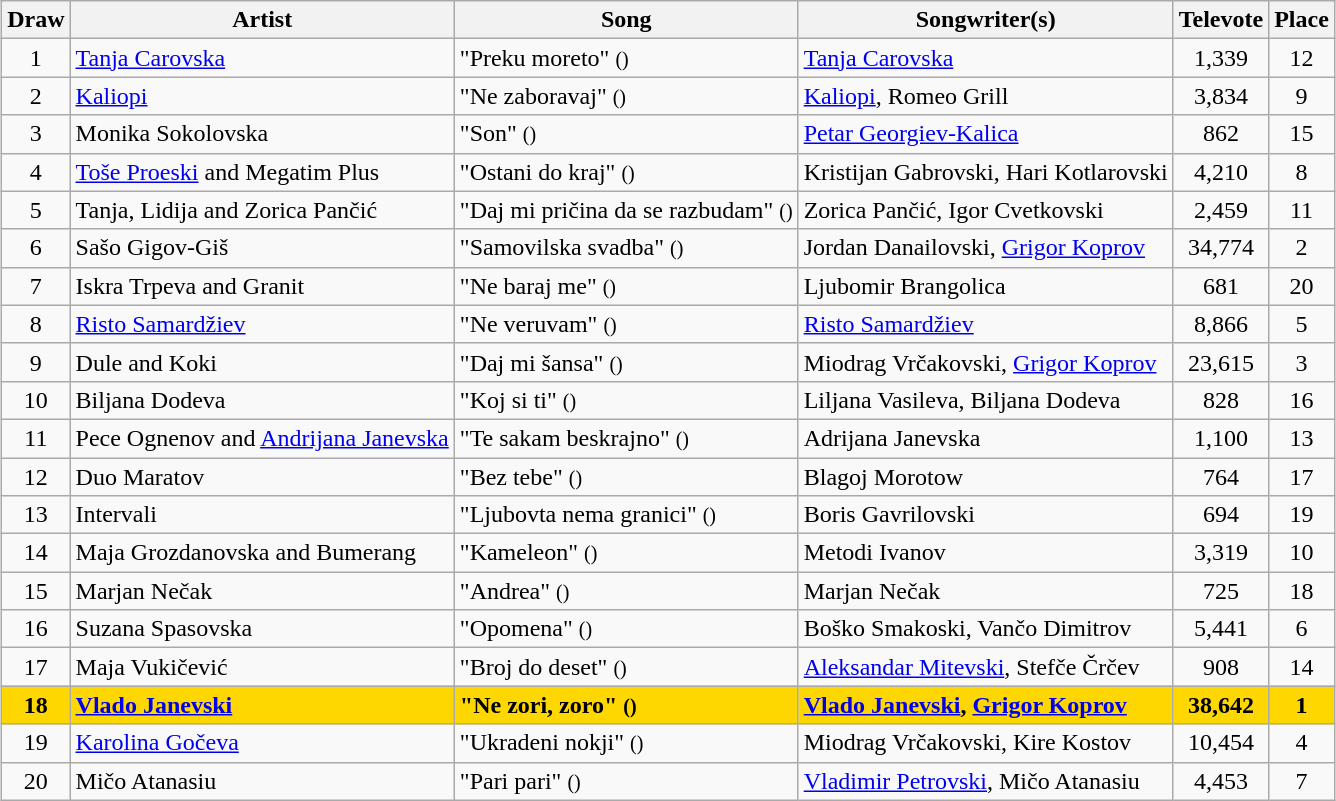<table class="sortable wikitable" style="margin: 1em auto 1em auto; text-align:center">
<tr>
<th>Draw</th>
<th>Artist</th>
<th>Song</th>
<th>Songwriter(s)</th>
<th>Televote</th>
<th>Place</th>
</tr>
<tr>
<td>1</td>
<td align="left"><a href='#'>Tanja Carovska</a></td>
<td align="left">"Preku moreto" <small>()</small></td>
<td align="left"><a href='#'>Tanja Carovska</a></td>
<td>1,339</td>
<td>12</td>
</tr>
<tr>
<td>2</td>
<td align="left"><a href='#'>Kaliopi</a></td>
<td align="left">"Ne zaboravaj" <small>()</small></td>
<td align="left"><a href='#'>Kaliopi</a>, Romeo Grill</td>
<td>3,834</td>
<td>9</td>
</tr>
<tr>
<td>3</td>
<td align="left">Monika Sokolovska</td>
<td align="left">"Son" <small>()</small></td>
<td align="left"><a href='#'>Petar Georgiev-Kalica</a></td>
<td>862</td>
<td>15</td>
</tr>
<tr>
<td>4</td>
<td align="left"><a href='#'>Toše Proeski</a> and Megatim Plus</td>
<td align="left">"Ostani do kraj" <small>()</small></td>
<td align="left">Kristijan Gabrovski, Hari Kotlarovski</td>
<td>4,210</td>
<td>8</td>
</tr>
<tr>
<td>5</td>
<td align="left">Tanja, Lidija and Zorica Pančić</td>
<td align="left">"Daj mi pričina da se razbudam" <small>()</small></td>
<td align="left">Zorica Pančić, Igor Cvetkovski</td>
<td>2,459</td>
<td>11</td>
</tr>
<tr>
<td>6</td>
<td align="left">Sašo Gigov-Giš</td>
<td align="left">"Samovilska svadba" <small>()</small></td>
<td align="left">Jordan Danailovski, <a href='#'>Grigor Koprov</a></td>
<td>34,774</td>
<td>2</td>
</tr>
<tr>
<td>7</td>
<td align="left">Iskra Trpeva and Granit</td>
<td align="left">"Ne baraj me" <small>()</small></td>
<td align="left">Ljubomir Brangolica</td>
<td>681</td>
<td>20</td>
</tr>
<tr>
<td>8</td>
<td align="left"><a href='#'>Risto Samardžiev</a></td>
<td align="left">"Ne veruvam" <small>()</small></td>
<td align="left"><a href='#'>Risto Samardžiev</a></td>
<td>8,866</td>
<td>5</td>
</tr>
<tr>
<td>9</td>
<td align="left">Dule and Koki</td>
<td align="left">"Daj mi šansa" <small>()</small></td>
<td align="left">Miodrag Vrčakovski, <a href='#'>Grigor Koprov</a></td>
<td>23,615</td>
<td>3</td>
</tr>
<tr>
<td>10</td>
<td align="left">Biljana Dodeva</td>
<td align="left">"Koj si ti" <small>()</small></td>
<td align="left">Liljana Vasileva, Biljana Dodeva</td>
<td>828</td>
<td>16</td>
</tr>
<tr>
<td>11</td>
<td align="left">Pece Ognenov and <a href='#'>Andrijana Janevska</a></td>
<td align="left">"Te sakam beskrajno" <small>()</small></td>
<td align="left">Adrijana Janevska</td>
<td>1,100</td>
<td>13</td>
</tr>
<tr>
<td>12</td>
<td align="left">Duo Maratov</td>
<td align="left">"Bez tebe" <small>()</small></td>
<td align="left">Blagoj Morotow</td>
<td>764</td>
<td>17</td>
</tr>
<tr>
<td>13</td>
<td align="left">Intervali</td>
<td align="left">"Ljubovta nema granici" <small>()</small></td>
<td align="left">Boris Gavrilovski</td>
<td>694</td>
<td>19</td>
</tr>
<tr>
<td>14</td>
<td align="left">Maja Grozdanovska and Bumerang</td>
<td align="left">"Kameleon" <small>()</small></td>
<td align="left">Metodi Ivanov</td>
<td>3,319</td>
<td>10</td>
</tr>
<tr>
<td>15</td>
<td align="left">Marjan Nečak</td>
<td align="left">"Andrea" <small>()</small></td>
<td align="left">Marjan Nečak</td>
<td>725</td>
<td>18</td>
</tr>
<tr>
<td>16</td>
<td align="left">Suzana Spasovska</td>
<td align="left">"Opomena" <small>()</small></td>
<td align="left">Boško Smakoski, Vančo Dimitrov</td>
<td>5,441</td>
<td>6</td>
</tr>
<tr>
<td>17</td>
<td align="left">Maja Vukičević</td>
<td align="left">"Broj do deset" <small>()</small></td>
<td align="left"><a href='#'>Aleksandar Mitevski</a>, Stefče Črčev</td>
<td>908</td>
<td>14</td>
</tr>
<tr style="font-weight:bold; background:gold;">
<td>18</td>
<td align="left"><a href='#'>Vlado Janevski</a></td>
<td align="left">"Ne zori, zoro" <small>()</small></td>
<td align="left"><a href='#'>Vlado Janevski</a>, <a href='#'>Grigor Koprov</a></td>
<td>38,642</td>
<td>1</td>
</tr>
<tr>
<td>19</td>
<td align="left"><a href='#'>Karolina Gočeva</a></td>
<td align="left">"Ukradeni nokji" <small>()</small></td>
<td align="left">Miodrag Vrčakovski, Kire Kostov</td>
<td>10,454</td>
<td>4</td>
</tr>
<tr>
<td>20</td>
<td align="left">Mičo Atanasiu</td>
<td align="left">"Pari pari" <small>()</small></td>
<td align="left"><a href='#'>Vladimir Petrovski</a>, Mičo Atanasiu</td>
<td>4,453</td>
<td>7</td>
</tr>
</table>
